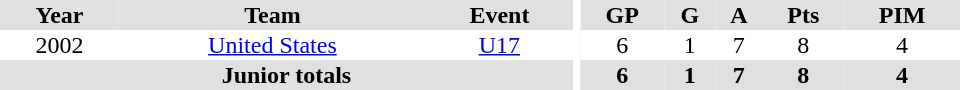<table border="0" cellpadding="1" cellspacing="0" ID="Table3" style="text-align:center; width:40em">
<tr ALIGN="center" bgcolor="#e0e0e0">
<th>Year</th>
<th>Team</th>
<th>Event</th>
<th rowspan="99" bgcolor="#ffffff"></th>
<th>GP</th>
<th>G</th>
<th>A</th>
<th>Pts</th>
<th>PIM</th>
</tr>
<tr>
<td>2002</td>
<td><a href='#'>United States</a></td>
<td><a href='#'>U17</a></td>
<td>6</td>
<td>1</td>
<td>7</td>
<td>8</td>
<td>4</td>
</tr>
<tr bgcolor="#e0e0e0">
<th colspan="3">Junior totals</th>
<th>6</th>
<th>1</th>
<th>7</th>
<th>8</th>
<th>4</th>
</tr>
</table>
